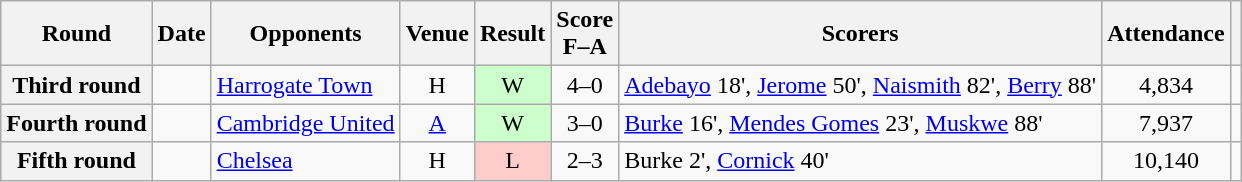<table class="wikitable sortable plainrowheaders" style=text-align:center>
<tr>
<th scope=col>Round</th>
<th scope=col>Date</th>
<th scope=col>Opponents</th>
<th scope=col>Venue</th>
<th scope=col>Result</th>
<th scope=col>Score<br>F–A</th>
<th scope=col class=unsortable>Scorers</th>
<th scope=col>Attendance</th>
<th scope=col class=unsortable></th>
</tr>
<tr>
<th scope=row>Third round</th>
<td align=left></td>
<td align=left><a href='#'>Harrogate Town</a></td>
<td>H</td>
<td style=background-color:#CCFFCC>W</td>
<td>4–0</td>
<td align=left><a href='#'>Adebayo</a> 18', <a href='#'>Jerome</a> 50', <a href='#'>Naismith</a> 82', <a href='#'>Berry</a> 88'</td>
<td>4,834</td>
<td></td>
</tr>
<tr>
<th scope=row>Fourth round</th>
<td align=left></td>
<td align=left><a href='#'>Cambridge United</a></td>
<td><a href='#'>A</a></td>
<td style=background-color:#CCFFCC>W</td>
<td>3–0</td>
<td align=left><a href='#'>Burke</a> 16', <a href='#'>Mendes Gomes</a> 23', <a href='#'>Muskwe</a> 88'</td>
<td>7,937</td>
<td></td>
</tr>
<tr>
<th scope=row>Fifth round</th>
<td align=left></td>
<td align=left><a href='#'>Chelsea</a></td>
<td>H</td>
<td style=background-color:#FFCCCC>L</td>
<td>2–3</td>
<td align=left>Burke 2', <a href='#'>Cornick</a> 40'</td>
<td>10,140</td>
<td></td>
</tr>
</table>
